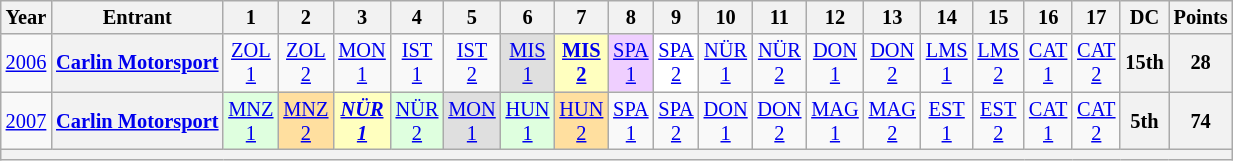<table class="wikitable" style="text-align:center; font-size:85%">
<tr>
<th>Year</th>
<th>Entrant</th>
<th>1</th>
<th>2</th>
<th>3</th>
<th>4</th>
<th>5</th>
<th>6</th>
<th>7</th>
<th>8</th>
<th>9</th>
<th>10</th>
<th>11</th>
<th>12</th>
<th>13</th>
<th>14</th>
<th>15</th>
<th>16</th>
<th>17</th>
<th>DC</th>
<th>Points</th>
</tr>
<tr>
<td id=2006F><a href='#'>2006</a></td>
<th nowrap><a href='#'>Carlin Motorsport</a></th>
<td><a href='#'>ZOL<br>1</a></td>
<td><a href='#'>ZOL<br>2</a></td>
<td><a href='#'>MON<br>1</a></td>
<td><a href='#'>IST<br>1</a></td>
<td><a href='#'>IST<br>2</a></td>
<td style="background:#dfdfdf;"><a href='#'>MIS<br>1</a><br></td>
<td style="background:#ffffbf;"><strong><a href='#'>MIS<br>2</a></strong><br></td>
<td style="background:#efcfff;"><a href='#'>SPA<br>1</a><br></td>
<td style="background:#fff;"><a href='#'>SPA<br>2</a><br></td>
<td><a href='#'>NÜR<br>1</a></td>
<td><a href='#'>NÜR<br>2</a></td>
<td><a href='#'>DON<br>1</a></td>
<td><a href='#'>DON<br>2</a></td>
<td><a href='#'>LMS<br>1</a></td>
<td><a href='#'>LMS<br>2</a></td>
<td><a href='#'>CAT<br>1</a></td>
<td><a href='#'>CAT<br>2</a></td>
<th>15th</th>
<th>28</th>
</tr>
<tr>
<td id=2007F><a href='#'>2007</a></td>
<th nowrap><a href='#'>Carlin Motorsport</a></th>
<td style="background:#dfffdf;"><a href='#'>MNZ<br>1</a><br></td>
<td style="background:#ffdf9f;"><a href='#'>MNZ<br>2</a><br></td>
<td style="background:#ffffbf;"><strong><em><a href='#'>NÜR<br>1</a></em></strong><br></td>
<td style="background:#dfffdf;"><a href='#'>NÜR<br>2</a><br></td>
<td style="background:#dfdfdf;"><a href='#'>MON<br>1</a><br></td>
<td style="background:#dfffdf;"><a href='#'>HUN<br>1</a><br></td>
<td style="background:#ffdf9f;"><a href='#'>HUN<br>2</a><br></td>
<td><a href='#'>SPA<br>1</a></td>
<td><a href='#'>SPA<br>2</a></td>
<td><a href='#'>DON<br>1</a></td>
<td><a href='#'>DON<br>2</a></td>
<td><a href='#'>MAG<br>1</a></td>
<td><a href='#'>MAG<br>2</a></td>
<td><a href='#'>EST<br>1</a></td>
<td><a href='#'>EST<br>2</a></td>
<td><a href='#'>CAT<br>1</a></td>
<td><a href='#'>CAT<br>2</a></td>
<th>5th</th>
<th>74</th>
</tr>
<tr>
<th colspan="21"></th>
</tr>
</table>
